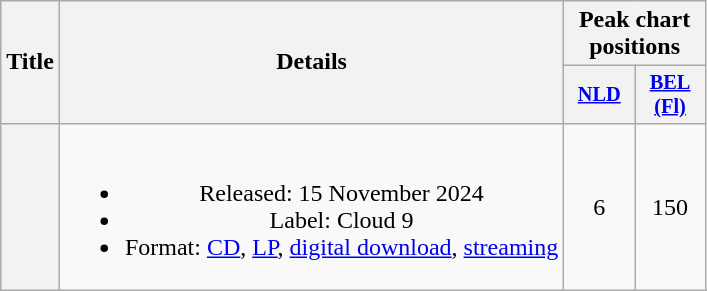<table class="wikitable plainrowheaders" style="text-align:center;">
<tr>
<th scope="col" rowspan="2">Title</th>
<th scope="col" rowspan="2">Details</th>
<th scope="col" colspan="2">Peak chart positions</th>
</tr>
<tr>
<th scope="col" style="width:3em;font-size:85%;"><a href='#'>NLD</a><br></th>
<th scope="col" style="width:3em;font-size:85%;"><a href='#'>BEL<br>(Fl)</a><br></th>
</tr>
<tr>
<th scope="row"></th>
<td><br><ul><li>Released: 15 November 2024</li><li>Label: Cloud 9</li><li>Format: <a href='#'>CD</a>, <a href='#'>LP</a>, <a href='#'>digital download</a>, <a href='#'>streaming</a></li></ul></td>
<td>6</td>
<td>150</td>
</tr>
</table>
